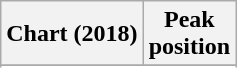<table class="wikitable sortable plainrowheaders" style="text-align:center;">
<tr>
<th scope="col">Chart (2018)</th>
<th scope="col">Peak<br>position</th>
</tr>
<tr>
</tr>
<tr>
</tr>
<tr>
</tr>
<tr>
</tr>
<tr>
</tr>
<tr>
</tr>
<tr>
</tr>
<tr>
</tr>
<tr>
</tr>
<tr>
</tr>
<tr>
</tr>
<tr>
</tr>
<tr>
</tr>
<tr>
</tr>
<tr>
</tr>
<tr>
</tr>
</table>
